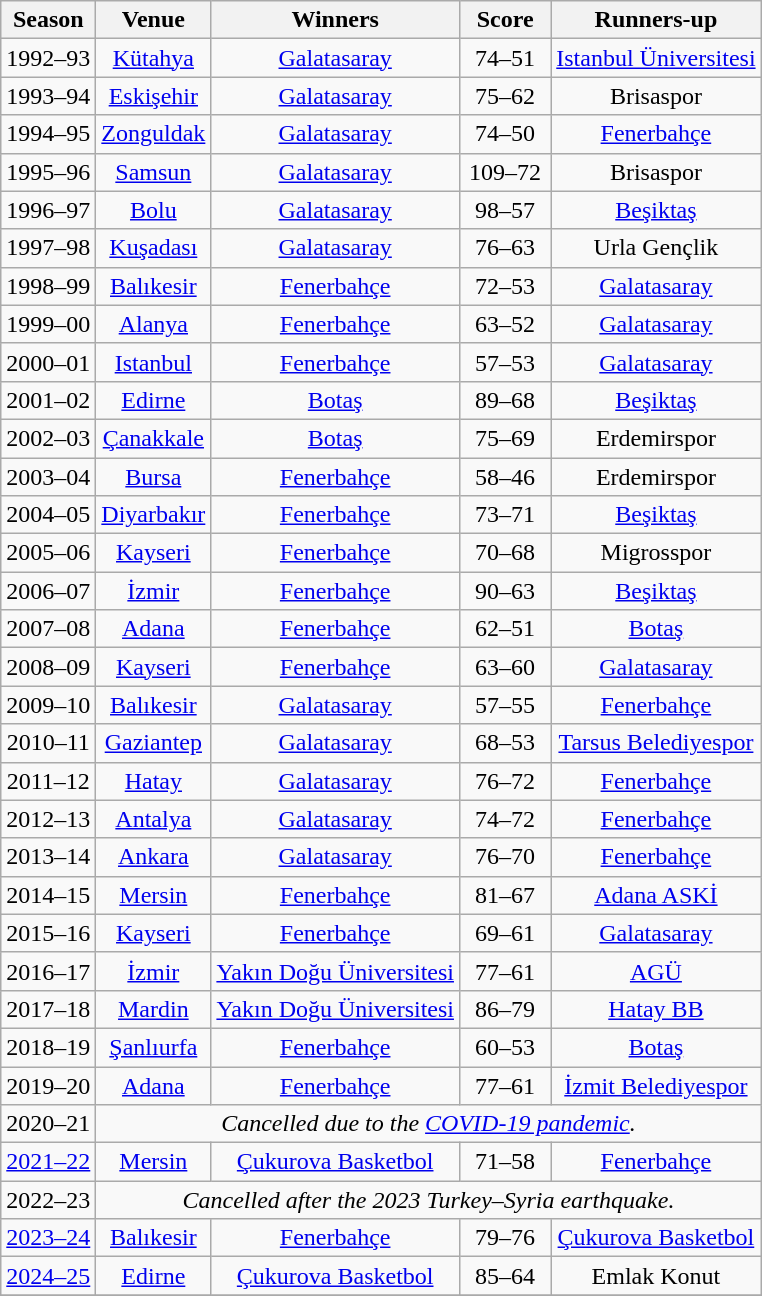<table class="wikitable" style="text-align: center;">
<tr>
<th>Season</th>
<th>Venue</th>
<th>Winners</th>
<th width=12%>Score</th>
<th>Runners-up</th>
</tr>
<tr>
<td>1992–93</td>
<td><a href='#'>Kütahya</a></td>
<td><a href='#'>Galatasaray</a></td>
<td>74–51</td>
<td><a href='#'>Istanbul Üniversitesi</a></td>
</tr>
<tr>
<td>1993–94</td>
<td><a href='#'>Eskişehir</a></td>
<td><a href='#'>Galatasaray</a></td>
<td>75–62</td>
<td>Brisaspor</td>
</tr>
<tr>
<td>1994–95</td>
<td><a href='#'>Zonguldak</a></td>
<td><a href='#'>Galatasaray</a></td>
<td>74–50</td>
<td><a href='#'>Fenerbahçe</a></td>
</tr>
<tr>
<td>1995–96</td>
<td><a href='#'>Samsun</a></td>
<td><a href='#'>Galatasaray</a></td>
<td>109–72</td>
<td>Brisaspor</td>
</tr>
<tr>
<td>1996–97</td>
<td><a href='#'>Bolu</a></td>
<td><a href='#'>Galatasaray</a></td>
<td>98–57</td>
<td><a href='#'>Beşiktaş</a></td>
</tr>
<tr>
<td>1997–98</td>
<td><a href='#'>Kuşadası</a></td>
<td><a href='#'>Galatasaray</a></td>
<td>76–63</td>
<td>Urla Gençlik</td>
</tr>
<tr>
<td>1998–99</td>
<td><a href='#'>Balıkesir</a></td>
<td><a href='#'>Fenerbahçe</a></td>
<td>72–53</td>
<td><a href='#'>Galatasaray</a></td>
</tr>
<tr>
<td>1999–00</td>
<td><a href='#'>Alanya</a></td>
<td><a href='#'>Fenerbahçe</a></td>
<td>63–52</td>
<td><a href='#'>Galatasaray</a></td>
</tr>
<tr>
<td>2000–01</td>
<td><a href='#'>Istanbul</a></td>
<td><a href='#'>Fenerbahçe</a></td>
<td>57–53</td>
<td><a href='#'>Galatasaray</a></td>
</tr>
<tr>
<td>2001–02</td>
<td><a href='#'>Edirne</a></td>
<td><a href='#'>Botaş</a></td>
<td>89–68</td>
<td><a href='#'>Beşiktaş</a></td>
</tr>
<tr>
<td>2002–03</td>
<td><a href='#'>Çanakkale</a></td>
<td><a href='#'>Botaş</a></td>
<td>75–69</td>
<td>Erdemirspor</td>
</tr>
<tr>
<td>2003–04</td>
<td><a href='#'>Bursa</a></td>
<td><a href='#'>Fenerbahçe</a></td>
<td>58–46</td>
<td>Erdemirspor</td>
</tr>
<tr>
<td>2004–05</td>
<td><a href='#'>Diyarbakır</a></td>
<td><a href='#'>Fenerbahçe</a></td>
<td>73–71</td>
<td><a href='#'>Beşiktaş</a></td>
</tr>
<tr>
<td>2005–06</td>
<td><a href='#'>Kayseri</a></td>
<td><a href='#'>Fenerbahçe</a></td>
<td>70–68</td>
<td>Migrosspor</td>
</tr>
<tr>
<td>2006–07</td>
<td><a href='#'>İzmir</a></td>
<td><a href='#'>Fenerbahçe</a></td>
<td>90–63</td>
<td><a href='#'>Beşiktaş</a></td>
</tr>
<tr>
<td>2007–08</td>
<td><a href='#'>Adana</a></td>
<td><a href='#'>Fenerbahçe</a></td>
<td>62–51</td>
<td><a href='#'>Botaş</a></td>
</tr>
<tr>
<td>2008–09</td>
<td><a href='#'>Kayseri</a></td>
<td><a href='#'>Fenerbahçe</a></td>
<td>63–60</td>
<td><a href='#'>Galatasaray</a></td>
</tr>
<tr>
<td>2009–10</td>
<td><a href='#'>Balıkesir</a></td>
<td><a href='#'>Galatasaray</a></td>
<td>57–55</td>
<td><a href='#'>Fenerbahçe</a></td>
</tr>
<tr>
<td>2010–11</td>
<td><a href='#'>Gaziantep</a></td>
<td><a href='#'>Galatasaray</a></td>
<td>68–53</td>
<td><a href='#'>Tarsus Belediyespor</a></td>
</tr>
<tr>
<td>2011–12</td>
<td><a href='#'>Hatay</a></td>
<td><a href='#'>Galatasaray</a></td>
<td>76–72</td>
<td><a href='#'>Fenerbahçe</a></td>
</tr>
<tr>
<td>2012–13</td>
<td><a href='#'>Antalya</a></td>
<td><a href='#'>Galatasaray</a></td>
<td>74–72</td>
<td><a href='#'>Fenerbahçe</a></td>
</tr>
<tr>
<td>2013–14</td>
<td><a href='#'>Ankara</a></td>
<td><a href='#'>Galatasaray</a></td>
<td>76–70</td>
<td><a href='#'>Fenerbahçe</a></td>
</tr>
<tr>
<td>2014–15</td>
<td><a href='#'>Mersin</a></td>
<td><a href='#'>Fenerbahçe</a></td>
<td>81–67</td>
<td><a href='#'>Adana ASKİ</a></td>
</tr>
<tr>
<td>2015–16</td>
<td><a href='#'>Kayseri</a></td>
<td><a href='#'>Fenerbahçe</a></td>
<td>69–61</td>
<td><a href='#'>Galatasaray</a></td>
</tr>
<tr>
<td>2016–17</td>
<td><a href='#'>İzmir</a></td>
<td><a href='#'>Yakın Doğu Üniversitesi</a></td>
<td>77–61</td>
<td><a href='#'>AGÜ</a></td>
</tr>
<tr>
<td>2017–18</td>
<td><a href='#'>Mardin</a></td>
<td><a href='#'>Yakın Doğu Üniversitesi</a></td>
<td>86–79</td>
<td><a href='#'>Hatay BB</a></td>
</tr>
<tr>
<td>2018–19</td>
<td><a href='#'>Şanlıurfa</a></td>
<td><a href='#'>Fenerbahçe</a></td>
<td>60–53</td>
<td><a href='#'>Botaş</a></td>
</tr>
<tr>
<td>2019–20</td>
<td><a href='#'>Adana</a></td>
<td><a href='#'>Fenerbahçe</a></td>
<td>77–61</td>
<td><a href='#'>İzmit Belediyespor</a></td>
</tr>
<tr>
<td>2020–21</td>
<td colspan=4><em>Cancelled due to the <a href='#'>COVID-19 pandemic</a>.</em></td>
</tr>
<tr>
<td><a href='#'>2021–22</a></td>
<td><a href='#'>Mersin</a></td>
<td><a href='#'>Çukurova Basketbol</a></td>
<td>71–58</td>
<td><a href='#'>Fenerbahçe</a></td>
</tr>
<tr>
<td>2022–23</td>
<td colspan=4><em>Cancelled after the 2023 Turkey–Syria earthquake.</em></td>
</tr>
<tr>
<td><a href='#'>2023–24</a></td>
<td><a href='#'>Balıkesir</a></td>
<td><a href='#'>Fenerbahçe</a></td>
<td>79–76</td>
<td><a href='#'>Çukurova Basketbol</a></td>
</tr>
<tr>
<td><a href='#'>2024–25</a></td>
<td><a href='#'>Edirne</a></td>
<td><a href='#'>Çukurova Basketbol</a></td>
<td>85–64</td>
<td>Emlak Konut</td>
</tr>
<tr>
</tr>
</table>
